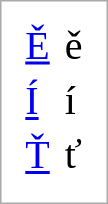<table align="right" cellpadding="4" style="border: 1px solid #aaaaaa; margin: 0 0 10px 10px; padding: 10px; font-size: 20pt; line-height: 20pt; text-align: left;">
<tr>
<td><a href='#'>Ě</a></td>
<td>ě</td>
</tr>
<tr>
<td><a href='#'>Í</a></td>
<td>í</td>
</tr>
<tr>
<td><a href='#'>Ť</a></td>
<td>ť</td>
</tr>
<tr>
</tr>
</table>
